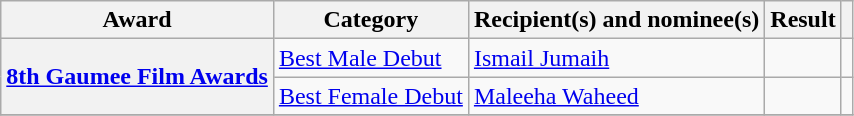<table class="wikitable plainrowheaders sortable">
<tr>
<th scope="col">Award</th>
<th scope="col">Category</th>
<th scope="col">Recipient(s) and nominee(s)</th>
<th scope="col">Result</th>
<th scope="col" class="unsortable"></th>
</tr>
<tr>
<th scope="row" rowspan="2"><a href='#'>8th Gaumee Film Awards</a></th>
<td><a href='#'>Best Male Debut</a></td>
<td><a href='#'>Ismail Jumaih</a></td>
<td></td>
<td style="text-align:center;"></td>
</tr>
<tr>
<td><a href='#'>Best Female Debut</a></td>
<td><a href='#'>Maleeha Waheed</a></td>
<td></td>
<td style="text-align:center;"></td>
</tr>
<tr>
</tr>
</table>
